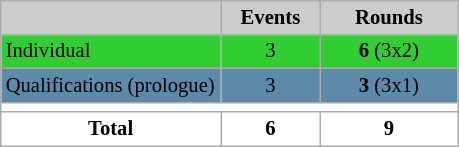<table class="wikitable plainrowheaders" style="background:#FFFFFF; font-size:86%; line-height:16px; border:gray solid 1px; border-collapse:collapse;">
<tr style="background:#CCCCCC; text-align:center;">
<th scope="col" style="background:#CCCCCC;" width='140px;"'></th>
<th scope="col" style="background:#CCCCCC;" width='60px;"'>Events</th>
<th scope="col" style="background:#CCCCCC;" width='85px;"'>Rounds</th>
</tr>
<tr style="background:#32CD32;">
<td>Individual</td>
<td align=center>3</td>
<td align=center><strong>6</strong> (3x2)</td>
</tr>
<tr style="background:#5D8AA8;">
<td>Qualifications (prologue)</td>
<td align=center>3</td>
<td align=center><strong>3</strong> (3x1)</td>
</tr>
<tr>
<td colspan="3"></td>
</tr>
<tr>
<td align=center><strong>Total</strong></td>
<td align=center><strong>6</strong></td>
<td align=center><strong>9</strong></td>
</tr>
</table>
